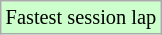<table class="wikitable sortable" style="font-size: 85%;">
<tr style="background:#ccffcc;">
<td>Fastest session lap</td>
</tr>
</table>
